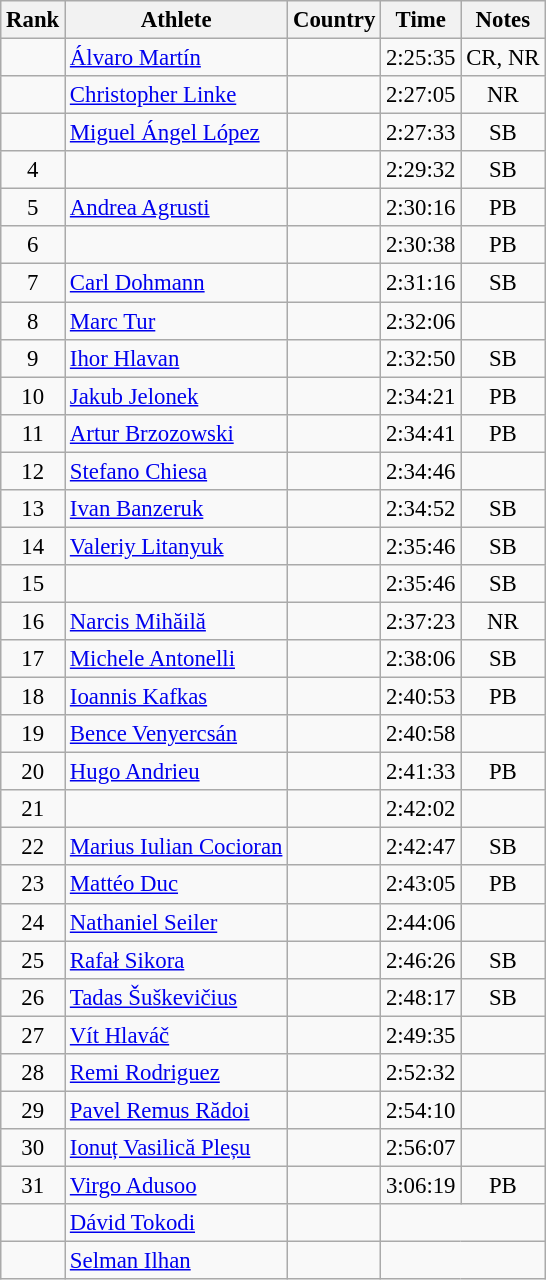<table class="wikitable sortable" style=" text-align:center; font-size:95%;">
<tr>
<th>Rank</th>
<th>Athlete</th>
<th>Country</th>
<th>Time</th>
<th>Notes</th>
</tr>
<tr>
<td></td>
<td align=left><a href='#'>Álvaro Martín</a></td>
<td align=left></td>
<td>2:25:35</td>
<td>CR, NR</td>
</tr>
<tr>
<td></td>
<td align=left><a href='#'>Christopher Linke</a></td>
<td align=left></td>
<td>2:27:05</td>
<td>NR</td>
</tr>
<tr>
<td></td>
<td align=left><a href='#'>Miguel Ángel López</a></td>
<td align=left></td>
<td>2:27:33</td>
<td>SB</td>
</tr>
<tr>
<td>4</td>
<td align=left></td>
<td align=left></td>
<td>2:29:32</td>
<td>SB</td>
</tr>
<tr>
<td>5</td>
<td align=left><a href='#'>Andrea Agrusti</a></td>
<td align=left></td>
<td>2:30:16</td>
<td>PB</td>
</tr>
<tr>
<td>6</td>
<td align=left></td>
<td align=left></td>
<td>2:30:38</td>
<td>PB</td>
</tr>
<tr>
<td>7</td>
<td align=left><a href='#'>Carl Dohmann</a></td>
<td align=left></td>
<td>2:31:16</td>
<td>SB</td>
</tr>
<tr>
<td>8</td>
<td align=left><a href='#'>Marc Tur</a></td>
<td align=left></td>
<td>2:32:06</td>
<td></td>
</tr>
<tr>
<td>9</td>
<td align=left><a href='#'>Ihor Hlavan</a></td>
<td align=left></td>
<td>2:32:50</td>
<td>SB</td>
</tr>
<tr>
<td>10</td>
<td align=left><a href='#'>Jakub Jelonek</a></td>
<td align=left></td>
<td>2:34:21</td>
<td>PB</td>
</tr>
<tr>
<td>11</td>
<td align=left><a href='#'>Artur Brzozowski</a></td>
<td align=left></td>
<td>2:34:41</td>
<td>PB</td>
</tr>
<tr>
<td>12</td>
<td align=left><a href='#'>Stefano Chiesa</a></td>
<td align=left></td>
<td>2:34:46</td>
<td></td>
</tr>
<tr>
<td>13</td>
<td align=left><a href='#'>Ivan Banzeruk</a></td>
<td align=left></td>
<td>2:34:52</td>
<td>SB</td>
</tr>
<tr>
<td>14</td>
<td align=left><a href='#'>Valeriy Litanyuk</a></td>
<td align=left></td>
<td>2:35:46</td>
<td>SB</td>
</tr>
<tr>
<td>15</td>
<td align=left></td>
<td align=left></td>
<td>2:35:46</td>
<td>SB</td>
</tr>
<tr>
<td>16</td>
<td align=left><a href='#'>Narcis Mihăilă</a></td>
<td align=left></td>
<td>2:37:23</td>
<td>NR</td>
</tr>
<tr>
<td>17</td>
<td align=left><a href='#'>Michele Antonelli</a></td>
<td align=left></td>
<td>2:38:06</td>
<td>SB</td>
</tr>
<tr>
<td>18</td>
<td align=left><a href='#'>Ioannis Kafkas</a></td>
<td align=left></td>
<td>2:40:53</td>
<td>PB</td>
</tr>
<tr>
<td>19</td>
<td align=left><a href='#'>Bence Venyercsán</a></td>
<td align=left></td>
<td>2:40:58</td>
<td></td>
</tr>
<tr>
<td>20</td>
<td align=left><a href='#'>Hugo Andrieu</a></td>
<td align=left></td>
<td>2:41:33</td>
<td>PB</td>
</tr>
<tr>
<td>21</td>
<td align=left></td>
<td align=left></td>
<td>2:42:02</td>
<td></td>
</tr>
<tr>
<td>22</td>
<td align=left><a href='#'>Marius Iulian Cocioran</a></td>
<td align=left></td>
<td>2:42:47</td>
<td>SB</td>
</tr>
<tr>
<td>23</td>
<td align=left><a href='#'>Mattéo Duc</a></td>
<td align=left></td>
<td>2:43:05</td>
<td>PB</td>
</tr>
<tr>
<td>24</td>
<td align=left><a href='#'>Nathaniel Seiler</a></td>
<td align=left></td>
<td>2:44:06</td>
<td></td>
</tr>
<tr>
<td>25</td>
<td align=left><a href='#'>Rafał Sikora</a></td>
<td align=left></td>
<td>2:46:26</td>
<td>SB</td>
</tr>
<tr>
<td>26</td>
<td align=left><a href='#'>Tadas Šuškevičius</a></td>
<td align=left></td>
<td>2:48:17</td>
<td>SB</td>
</tr>
<tr>
<td>27</td>
<td align=left><a href='#'>Vít Hlaváč</a></td>
<td align=left></td>
<td>2:49:35</td>
<td></td>
</tr>
<tr>
<td>28</td>
<td align=left><a href='#'>Remi Rodriguez</a></td>
<td align=left></td>
<td>2:52:32</td>
<td></td>
</tr>
<tr>
<td>29</td>
<td align=left><a href='#'>Pavel Remus Rădoi</a></td>
<td align=left></td>
<td>2:54:10</td>
<td></td>
</tr>
<tr>
<td>30</td>
<td align=left><a href='#'>Ionuț Vasilică Pleșu</a></td>
<td align=left></td>
<td>2:56:07</td>
<td></td>
</tr>
<tr>
<td>31</td>
<td align=left><a href='#'>Virgo Adusoo</a></td>
<td align=left></td>
<td>3:06:19</td>
<td>PB</td>
</tr>
<tr>
<td></td>
<td align=left><a href='#'>Dávid Tokodi</a></td>
<td align=left></td>
<td colspan=2></td>
</tr>
<tr>
<td></td>
<td align=left><a href='#'>Selman Ilhan</a></td>
<td align=left></td>
<td colspan=2></td>
</tr>
</table>
